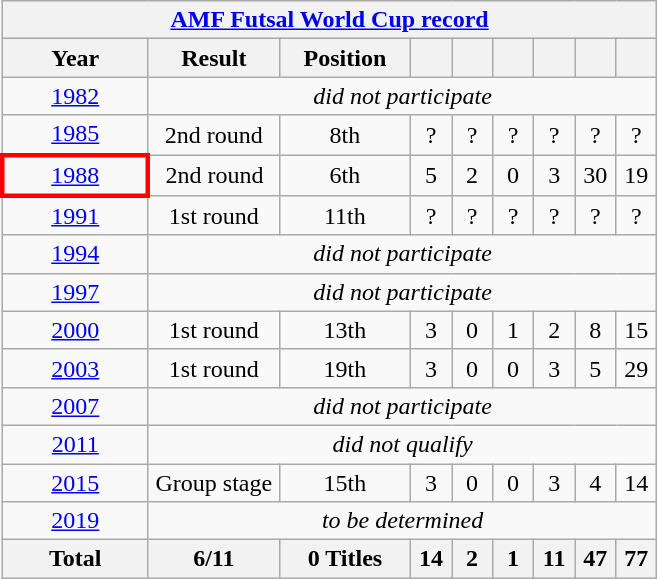<table class="wikitable" style="text-align: center;">
<tr>
<th colspan="9"><a href='#'>AMF Futsal World Cup record</a></th>
</tr>
<tr>
<th width="90">Year</th>
<th width="80">Result</th>
<th width="80">Position</th>
<th width="20"></th>
<th width="20"></th>
<th width="20"></th>
<th width="20"></th>
<th width="20"></th>
<th width="20"></th>
</tr>
<tr>
<td> <a href='#'>1982</a></td>
<td colspan=8><em>did not participate</em></td>
</tr>
<tr>
<td> <a href='#'>1985</a></td>
<td>2nd round</td>
<td>8th</td>
<td>?</td>
<td>?</td>
<td>?</td>
<td>?</td>
<td>?</td>
<td>?</td>
</tr>
<tr>
<td style="border: 3px solid red"> <a href='#'>1988</a></td>
<td>2nd round</td>
<td>6th</td>
<td>5</td>
<td>2</td>
<td>0</td>
<td>3</td>
<td>30</td>
<td>19</td>
</tr>
<tr>
<td> <a href='#'>1991</a></td>
<td>1st round</td>
<td>11th</td>
<td>?</td>
<td>?</td>
<td>?</td>
<td>?</td>
<td>?</td>
<td>?</td>
</tr>
<tr>
<td> <a href='#'>1994</a></td>
<td colspan=8><em>did not participate</em></td>
</tr>
<tr>
<td> <a href='#'>1997</a></td>
<td colspan=8><em>did not participate</em></td>
</tr>
<tr>
<td> <a href='#'>2000</a></td>
<td>1st round</td>
<td>13th</td>
<td>3</td>
<td>0</td>
<td>1</td>
<td>2</td>
<td>8</td>
<td>15</td>
</tr>
<tr>
<td> <a href='#'>2003</a></td>
<td>1st round</td>
<td>19th</td>
<td>3</td>
<td>0</td>
<td>0</td>
<td>3</td>
<td>5</td>
<td>29</td>
</tr>
<tr>
<td> <a href='#'>2007</a></td>
<td colspan=8><em>did not participate</em></td>
</tr>
<tr>
<td> <a href='#'>2011</a></td>
<td colspan=8><em>did not qualify</em></td>
</tr>
<tr>
<td> <a href='#'>2015</a></td>
<td>Group stage</td>
<td>15th</td>
<td>3</td>
<td>0</td>
<td>0</td>
<td>3</td>
<td>4</td>
<td>14</td>
</tr>
<tr>
<td> <a href='#'>2019</a></td>
<td colspan=8><em>to be determined</em></td>
</tr>
<tr>
<th>Total</th>
<th>6/11</th>
<th>0 Titles</th>
<th>14</th>
<th>2</th>
<th>1</th>
<th>11</th>
<th>47</th>
<th>77</th>
</tr>
</table>
